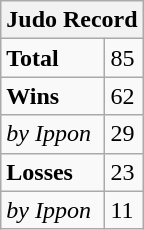<table class="wikitable">
<tr>
<th colspan="2">Judo Record</th>
</tr>
<tr>
<td><strong>Total</strong></td>
<td>85</td>
</tr>
<tr>
<td><strong>Wins</strong></td>
<td>62</td>
</tr>
<tr>
<td><em>by Ippon</em></td>
<td>29</td>
</tr>
<tr>
<td><strong>Losses</strong></td>
<td>23</td>
</tr>
<tr>
<td><em>by Ippon</em></td>
<td>11</td>
</tr>
</table>
